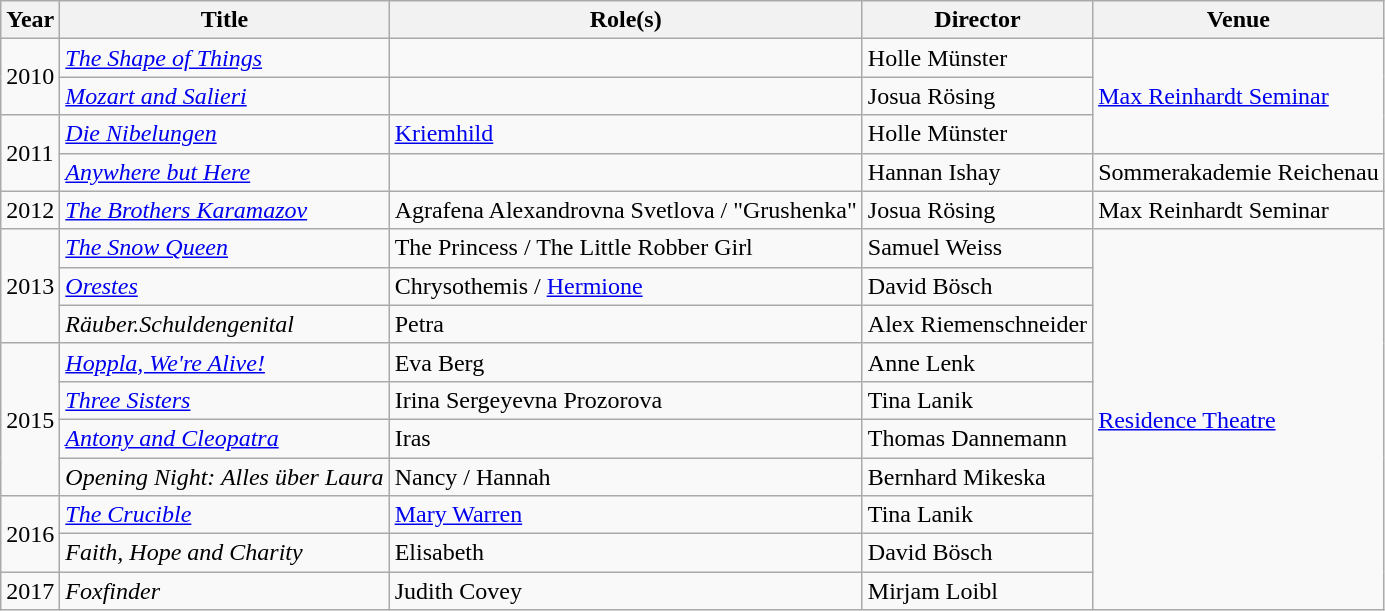<table class="wikitable sortable">
<tr>
<th>Year</th>
<th>Title</th>
<th>Role(s)</th>
<th>Director</th>
<th>Venue</th>
</tr>
<tr>
<td rowspan="2">2010</td>
<td><em><a href='#'>The Shape of Things</a></em></td>
<td></td>
<td>Holle Münster</td>
<td rowspan="3"><a href='#'>Max Reinhardt Seminar</a></td>
</tr>
<tr>
<td><em><a href='#'>Mozart and Salieri</a></em></td>
<td></td>
<td>Josua Rösing</td>
</tr>
<tr>
<td rowspan="2">2011</td>
<td><em><a href='#'>Die Nibelungen</a></em></td>
<td><a href='#'>Kriemhild</a></td>
<td>Holle Münster</td>
</tr>
<tr>
<td><em><a href='#'>Anywhere but Here</a></em></td>
<td></td>
<td>Hannan Ishay</td>
<td>Sommerakademie Reichenau</td>
</tr>
<tr>
<td>2012</td>
<td><em><a href='#'>The Brothers Karamazov</a></em></td>
<td>Agrafena Alexandrovna Svetlova / "Grushenka"</td>
<td>Josua Rösing</td>
<td>Max Reinhardt Seminar</td>
</tr>
<tr>
<td rowspan="3">2013</td>
<td><em><a href='#'>The Snow Queen</a></em></td>
<td>The Princess / The Little Robber Girl</td>
<td>Samuel Weiss</td>
<td rowspan="10"><a href='#'>Residence Theatre</a></td>
</tr>
<tr>
<td><em><a href='#'>Orestes</a></em></td>
<td>Chrysothemis / <a href='#'>Hermione</a></td>
<td>David Bösch</td>
</tr>
<tr>
<td><em>Räuber.Schuldengenital</em></td>
<td>Petra</td>
<td>Alex Riemenschneider</td>
</tr>
<tr>
<td rowspan="4">2015</td>
<td><em><a href='#'>Hoppla, We're Alive!</a></em></td>
<td>Eva Berg</td>
<td>Anne Lenk</td>
</tr>
<tr>
<td><em><a href='#'>Three Sisters</a></em></td>
<td>Irina Sergeyevna Prozorova</td>
<td>Tina Lanik</td>
</tr>
<tr>
<td><em><a href='#'>Antony and Cleopatra</a></em></td>
<td>Iras</td>
<td>Thomas Dannemann</td>
</tr>
<tr>
<td><em>Opening Night: Alles über Laura</em></td>
<td>Nancy / Hannah</td>
<td>Bernhard Mikeska</td>
</tr>
<tr>
<td rowspan="2">2016</td>
<td><em><a href='#'>The Crucible</a></em></td>
<td><a href='#'>Mary Warren</a></td>
<td>Tina Lanik</td>
</tr>
<tr>
<td><em>Faith, Hope and Charity</em></td>
<td>Elisabeth</td>
<td>David Bösch</td>
</tr>
<tr>
<td>2017</td>
<td><em>Foxfinder</em></td>
<td>Judith Covey</td>
<td>Mirjam Loibl</td>
</tr>
</table>
